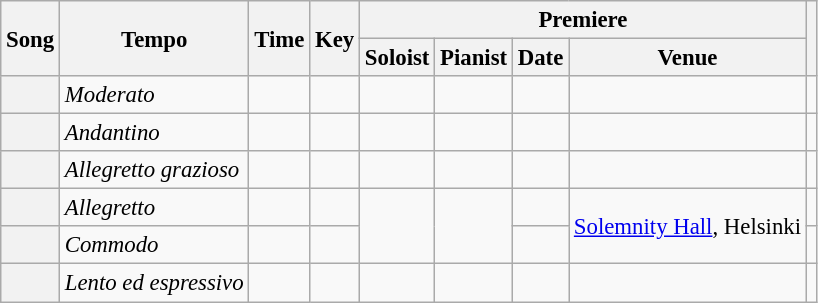<table class="wikitable" style="margin-right:0; font-size:95%">
<tr>
<th rowspan=2 scope="col">Song</th>
<th rowspan=2 scope="col">Tempo</th>
<th rowspan=2 scope="col">Time</th>
<th rowspan=2 scope="col">Key</th>
<th colspan=4 scope="col">Premiere</th>
<th rowspan=2 scope="col"></th>
</tr>
<tr>
<th scope="col">Soloist</th>
<th scope="col">Pianist</th>
<th scope="col">Date</th>
<th scope="col">Venue</th>
</tr>
<tr>
<th scope="row"></th>
<td><em>Moderato</em></td>
<td></td>
<td></td>
<td></td>
<td></td>
<td></td>
<td></td>
<td></td>
</tr>
<tr>
<th scope="row"></th>
<td><em>Andantino</em></td>
<td></td>
<td></td>
<td></td>
<td></td>
<td></td>
<td></td>
<td></td>
</tr>
<tr>
<th scope="row"></th>
<td><em>Allegretto grazioso</em></td>
<td></td>
<td></td>
<td></td>
<td></td>
<td></td>
<td></td>
<td></td>
</tr>
<tr>
<th scope="row"></th>
<td><em>Allegretto</em></td>
<td></td>
<td></td>
<td rowspan=2></td>
<td rowspan=2></td>
<td></td>
<td rowspan=2><a href='#'>Solemnity Hall</a>, Helsinki</td>
<td></td>
</tr>
<tr>
<th scope="row"></th>
<td><em>Commodo</em></td>
<td></td>
<td></td>
<td></td>
<td></td>
</tr>
<tr>
<th scope="row"></th>
<td><em>Lento ed espressivo</em></td>
<td></td>
<td></td>
<td></td>
<td></td>
<td></td>
<td></td>
<td></td>
</tr>
</table>
